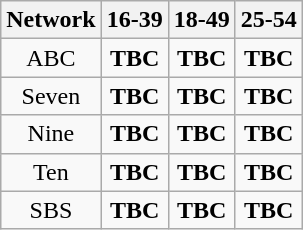<table class="wikitable">
<tr>
<th>Network</th>
<th>16-39</th>
<th>18-49</th>
<th>25-54</th>
</tr>
<tr>
<td colspan="1" align=center>ABC</td>
<td colspan="1" align=center><strong>TBC</strong></td>
<td colspan="1" align=center><strong>TBC</strong></td>
<td colspan="1" align=center><strong>TBC</strong></td>
</tr>
<tr>
<td colspan="1" align=center>Seven</td>
<td colspan="1" align=center><strong>TBC</strong></td>
<td colspan="1" align=center><strong>TBC</strong></td>
<td colspan="1" align=center><strong>TBC</strong></td>
</tr>
<tr>
<td colspan="1" align=center>Nine</td>
<td colspan="1" align=center><strong>TBC</strong></td>
<td colspan="1" align=center><strong>TBC</strong></td>
<td colspan="1" align=center><strong>TBC</strong></td>
</tr>
<tr>
<td colspan="1" align=center>Ten</td>
<td colspan="1" align=center><strong>TBC</strong></td>
<td colspan="1" align=center><strong>TBC</strong></td>
<td colspan="1" align=center><strong>TBC</strong></td>
</tr>
<tr>
<td colspan="1" align=center>SBS</td>
<td colspan="1" align=center><strong>TBC</strong></td>
<td colspan="1" align=center><strong>TBC</strong></td>
<td colspan="1" align=center><strong>TBC</strong></td>
</tr>
</table>
